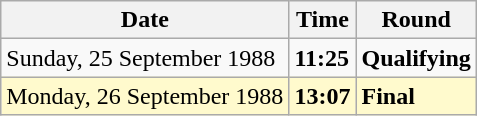<table class="wikitable">
<tr>
<th>Date</th>
<th>Time</th>
<th>Round</th>
</tr>
<tr>
<td>Sunday, 25 September 1988</td>
<td><strong>11:25</strong></td>
<td><strong>Qualifying</strong></td>
</tr>
<tr style=background:lemonchiffon>
<td>Monday, 26 September 1988</td>
<td><strong>13:07</strong></td>
<td><strong>Final</strong></td>
</tr>
</table>
